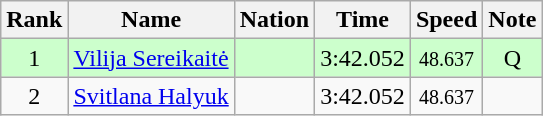<table class="wikitable sortable" style="text-align:center">
<tr>
<th>Rank</th>
<th>Name</th>
<th>Nation</th>
<th>Time</th>
<th>Speed</th>
<th>Note</th>
</tr>
<tr bgcolor=ccffcc>
<td>1</td>
<td align=left><a href='#'>Vilija Sereikaitė</a></td>
<td align=left></td>
<td>3:42.052</td>
<td><small>48.637 </small></td>
<td>Q</td>
</tr>
<tr>
<td>2</td>
<td align=left><a href='#'>Svitlana Halyuk</a></td>
<td align=left></td>
<td>3:42.052</td>
<td><small>48.637 </small></td>
<td></td>
</tr>
</table>
